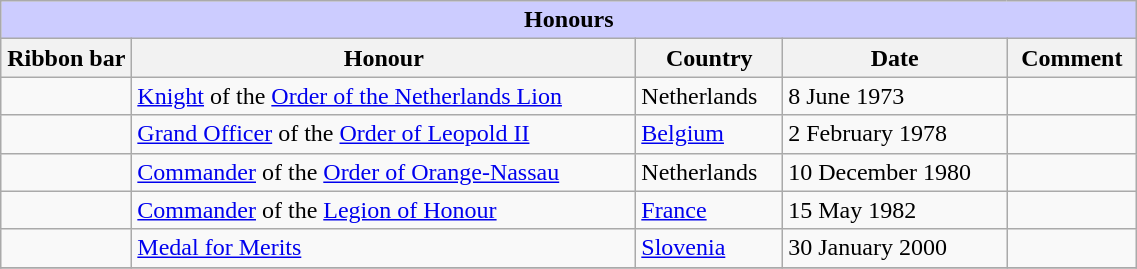<table class="wikitable" style="width:60%;">
<tr style="background:#ccf; text-align:center;">
<td colspan=5><strong>Honours</strong></td>
</tr>
<tr>
<th style="width:80px;">Ribbon bar</th>
<th>Honour</th>
<th>Country</th>
<th>Date</th>
<th>Comment</th>
</tr>
<tr>
<td></td>
<td><a href='#'>Knight</a> of the <a href='#'>Order of the Netherlands Lion</a></td>
<td>Netherlands</td>
<td>8 June 1973</td>
<td></td>
</tr>
<tr>
<td></td>
<td><a href='#'>Grand Officer</a> of the <a href='#'>Order of Leopold II</a></td>
<td><a href='#'>Belgium</a></td>
<td>2 February 1978</td>
<td></td>
</tr>
<tr>
<td></td>
<td><a href='#'>Commander</a> of the <a href='#'>Order of Orange-Nassau</a></td>
<td>Netherlands</td>
<td>10 December 1980</td>
<td></td>
</tr>
<tr>
<td></td>
<td><a href='#'>Commander</a> of the <a href='#'>Legion of Honour</a></td>
<td><a href='#'>France</a></td>
<td>15 May 1982</td>
<td></td>
</tr>
<tr>
<td></td>
<td><a href='#'>Medal for Merits</a></td>
<td><a href='#'>Slovenia</a></td>
<td>30 January 2000</td>
<td></td>
</tr>
<tr>
</tr>
</table>
